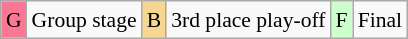<table class="wikitable" style="margin:0.5em auto; font-size:90%; line-height:1.25em;">
<tr>
<td bgcolor="#FA7894" align=center>G</td>
<td>Group stage</td>
<td bgcolor="#F6D792" align=center>B</td>
<td>3rd place play-off</td>
<td bgcolor="#ccffcc" align=center>F</td>
<td>Final</td>
</tr>
</table>
